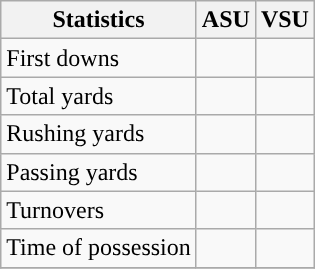<table class="wikitable">
<tr>
<th>Statistics</th>
<th>ASU</th>
<th>VSU</th>
</tr>
<tr>
<td>First downs</td>
<td></td>
<td></td>
</tr>
<tr>
<td>Total yards</td>
<td></td>
<td></td>
</tr>
<tr>
<td>Rushing yards</td>
<td></td>
<td></td>
</tr>
<tr>
<td>Passing yards</td>
<td></td>
<td></td>
</tr>
<tr>
<td>Turnovers</td>
<td></td>
<td></td>
</tr>
<tr>
<td>Time of possession</td>
<td></td>
<td></td>
</tr>
<tr>
</tr>
</table>
